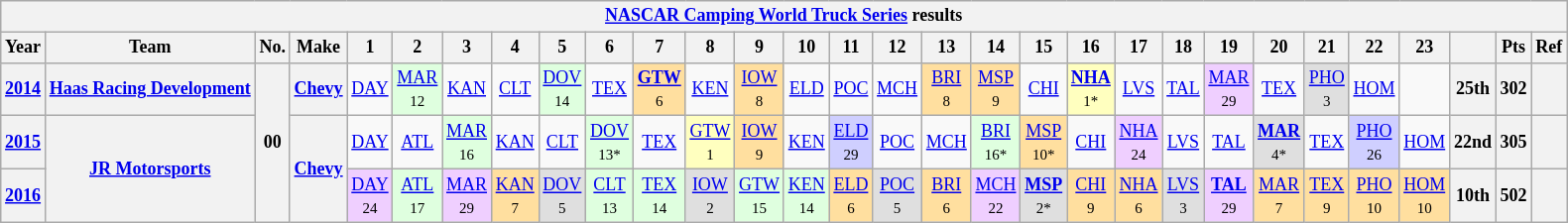<table class="wikitable" style="text-align:center; font-size:75%">
<tr>
<th colspan=30><a href='#'>NASCAR Camping World Truck Series</a> results</th>
</tr>
<tr>
<th>Year</th>
<th>Team</th>
<th>No.</th>
<th>Make</th>
<th>1</th>
<th>2</th>
<th>3</th>
<th>4</th>
<th>5</th>
<th>6</th>
<th>7</th>
<th>8</th>
<th>9</th>
<th>10</th>
<th>11</th>
<th>12</th>
<th>13</th>
<th>14</th>
<th>15</th>
<th>16</th>
<th>17</th>
<th>18</th>
<th>19</th>
<th>20</th>
<th>21</th>
<th>22</th>
<th>23</th>
<th></th>
<th>Pts</th>
<th>Ref</th>
</tr>
<tr>
<th><a href='#'>2014</a></th>
<th><a href='#'>Haas Racing Development</a></th>
<th rowspan=3>00</th>
<th><a href='#'>Chevy</a></th>
<td><a href='#'>DAY</a></td>
<td style="background:#DFFFDF;"><a href='#'>MAR</a><br><small>12</small></td>
<td><a href='#'>KAN</a></td>
<td><a href='#'>CLT</a></td>
<td style="background:#DFFFDF;"><a href='#'>DOV</a><br><small>14</small></td>
<td><a href='#'>TEX</a></td>
<td style="background:#FFDF9F;"><strong><a href='#'>GTW</a></strong><br><small>6</small></td>
<td><a href='#'>KEN</a></td>
<td style="background:#FFDF9F;"><a href='#'>IOW</a><br><small>8</small></td>
<td><a href='#'>ELD</a></td>
<td><a href='#'>POC</a></td>
<td><a href='#'>MCH</a></td>
<td style="background:#FFDF9F;"><a href='#'>BRI</a><br><small>8</small></td>
<td style="background:#FFDF9F;"><a href='#'>MSP</a><br><small>9</small></td>
<td><a href='#'>CHI</a></td>
<td style="background:#FFFFBF;"><strong><a href='#'>NHA</a></strong><br><small>1*</small></td>
<td><a href='#'>LVS</a></td>
<td><a href='#'>TAL</a></td>
<td style="background:#EFCFFF;"><a href='#'>MAR</a><br><small>29</small></td>
<td><a href='#'>TEX</a></td>
<td style="background:#DFDFDF;"><a href='#'>PHO</a><br><small>3</small></td>
<td><a href='#'>HOM</a></td>
<td></td>
<th>25th</th>
<th>302</th>
<th></th>
</tr>
<tr>
<th><a href='#'>2015</a></th>
<th rowspan=2><a href='#'>JR Motorsports</a></th>
<th rowspan=2><a href='#'>Chevy</a></th>
<td><a href='#'>DAY</a></td>
<td><a href='#'>ATL</a></td>
<td style="background:#DFFFDF;"><a href='#'>MAR</a><br><small>16</small></td>
<td><a href='#'>KAN</a></td>
<td><a href='#'>CLT</a></td>
<td style="background:#DFFFDF;"><a href='#'>DOV</a><br><small>13*</small></td>
<td><a href='#'>TEX</a></td>
<td style="background:#FFFFBF;"><a href='#'>GTW</a><br><small>1</small></td>
<td style="background:#FFDF9F;"><a href='#'>IOW</a><br><small>9</small></td>
<td><a href='#'>KEN</a></td>
<td style="background:#CFCFFF;"><a href='#'>ELD</a><br><small>29</small></td>
<td><a href='#'>POC</a></td>
<td><a href='#'>MCH</a></td>
<td style="background:#DFFFDF;"><a href='#'>BRI</a><br><small>16*</small></td>
<td style="background:#FFDF9F;"><a href='#'>MSP</a><br><small>10*</small></td>
<td><a href='#'>CHI</a></td>
<td style="background:#EFCFFF;"><a href='#'>NHA</a><br><small>24</small></td>
<td><a href='#'>LVS</a></td>
<td><a href='#'>TAL</a></td>
<td style="background:#DFDFDF;"><strong><a href='#'>MAR</a></strong><br><small>4*</small></td>
<td><a href='#'>TEX</a></td>
<td style="background:#CFCFFF;"><a href='#'>PHO</a><br><small>26</small></td>
<td><a href='#'>HOM</a></td>
<th>22nd</th>
<th>305</th>
<th></th>
</tr>
<tr>
<th><a href='#'>2016</a></th>
<td style="background:#EFCFFF;"><a href='#'>DAY</a><br><small>24</small></td>
<td style="background:#DFFFDF;"><a href='#'>ATL</a><br><small>17</small></td>
<td style="background:#EFCFFF;"><a href='#'>MAR</a><br><small>29</small></td>
<td style="background:#FFDF9F;"><a href='#'>KAN</a><br><small>7</small></td>
<td style="background:#DFDFDF;"><a href='#'>DOV</a><br><small>5</small></td>
<td style="background:#DFFFDF;"><a href='#'>CLT</a><br><small>13</small></td>
<td style="background:#DFFFDF;"><a href='#'>TEX</a><br><small>14</small></td>
<td style="background:#DFDFDF;"><a href='#'>IOW</a><br><small>2</small></td>
<td style="background:#DFFFDF;"><a href='#'>GTW</a><br><small>15</small></td>
<td style="background:#DFFFDF;"><a href='#'>KEN</a><br><small>14</small></td>
<td style="background:#FFDF9F;"><a href='#'>ELD</a><br><small>6</small></td>
<td style="background:#DFDFDF;"><a href='#'>POC</a><br><small>5</small></td>
<td style="background:#FFDF9F;"><a href='#'>BRI</a><br><small>6</small></td>
<td style="background:#EFCFFF;"><a href='#'>MCH</a><br><small>22</small></td>
<td style="background:#DFDFDF;"><strong><a href='#'>MSP</a></strong><br><small>2*</small></td>
<td style="background:#FFDF9F;"><a href='#'>CHI</a><br><small>9</small></td>
<td style="background:#FFDF9F;"><a href='#'>NHA</a><br><small>6</small></td>
<td style="background:#DFDFDF;"><a href='#'>LVS</a><br><small>3</small></td>
<td style="background:#EFCFFF;"><strong><a href='#'>TAL</a></strong><br><small>29</small></td>
<td style="background:#FFDF9F;"><a href='#'>MAR</a><br><small>7</small></td>
<td style="background:#FFDF9F;"><a href='#'>TEX</a><br><small>9</small></td>
<td style="background:#FFDF9F;"><a href='#'>PHO</a><br><small>10</small></td>
<td style="background:#FFDF9F;"><a href='#'>HOM</a><br><small>10</small></td>
<th>10th</th>
<th>502</th>
<th></th>
</tr>
</table>
